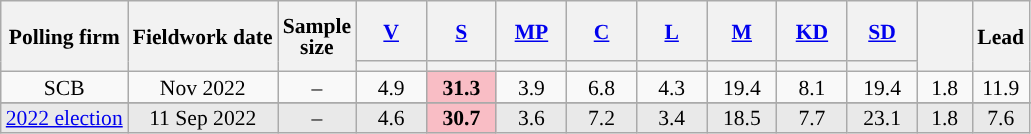<table class="wikitable sortable" style="text-align:center;font-size:90%;line-height:14px;">
<tr style="height:40px;">
<th rowspan="2">Polling firm</th>
<th rowspan="2">Fieldwork date</th>
<th rowspan="2">Sample<br>size</th>
<th class="sortable" style="width:40px;"><a href='#'>V</a></th>
<th class="sortable" style="width:40px;"><a href='#'>S</a></th>
<th class="sortable" style="width:40px;"><a href='#'>MP</a></th>
<th class="sortable" style="width:40px;"><a href='#'>C</a></th>
<th class="sortable" style="width:40px;"><a href='#'>L</a></th>
<th class="sortable" style="width:40px;"><a href='#'>M</a></th>
<th class="sortable" style="width:40px;"><a href='#'>KD</a></th>
<th class="sortable" style="width:40px;"><a href='#'>SD</a></th>
<th class="sortable" style="width:30px;" rowspan="2"></th>
<th style="width:30px;" rowspan="2">Lead</th>
</tr>
<tr>
<th style="background:"></th>
<th style="background:"></th>
<th style="background:"></th>
<th style="background:"></th>
<th style="background:"></th>
<th style="background:"></th>
<th style="background:"></th>
<th style="background:"></th>
</tr>
<tr>
<td>SCB</td>
<td>Nov 2022</td>
<td>–</td>
<td>4.9</td>
<td style="background:#F9BDC5;"><strong>31.3</strong></td>
<td>3.9</td>
<td>6.8</td>
<td>4.3</td>
<td>19.4</td>
<td>8.1</td>
<td>19.4</td>
<td>1.8</td>
<td style="background:">11.9</td>
</tr>
<tr>
</tr>
<tr style="background:#E9E9E9;">
<td><a href='#'>2022 election</a></td>
<td data-sort-value="2018-09-09">11 Sep 2022</td>
<td>–</td>
<td>4.6</td>
<td style="background:#F9BDC5;"><strong>30.7</strong></td>
<td>3.6</td>
<td>7.2</td>
<td>3.4</td>
<td>18.5</td>
<td>7.7</td>
<td>23.1</td>
<td>1.8</td>
<td style="background:">7.6</td>
</tr>
</table>
